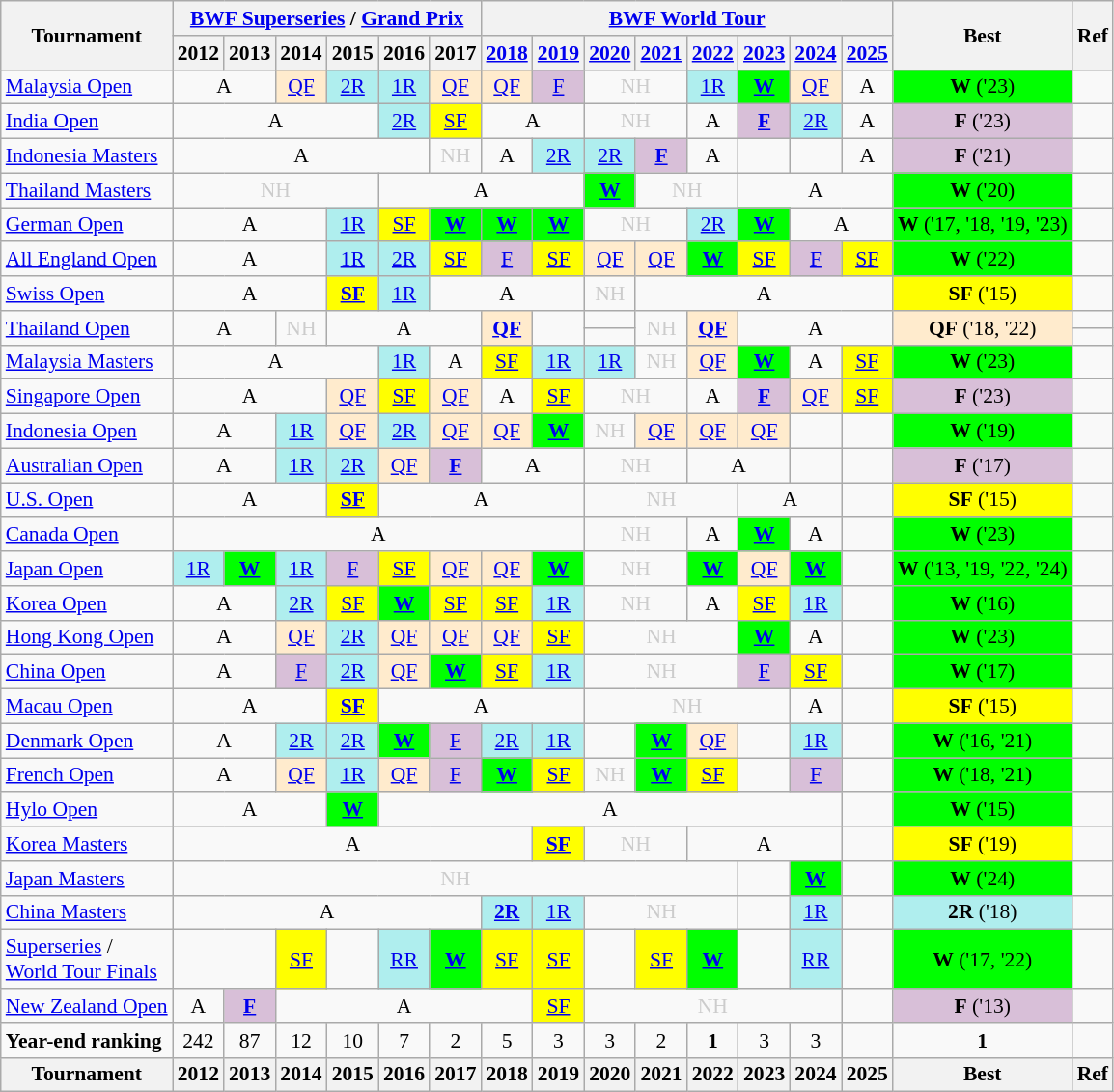<table class="wikitable" style="font-size: 90%; text-align:center">
<tr>
<th rowspan="2">Tournament</th>
<th colspan="6"><a href='#'>BWF Superseries</a> / <a href='#'>Grand Prix</a></th>
<th colspan="8"><a href='#'>BWF World Tour</a></th>
<th rowspan="2">Best</th>
<th rowspan="2">Ref</th>
</tr>
<tr>
<th>2012</th>
<th>2013</th>
<th>2014</th>
<th>2015</th>
<th>2016</th>
<th>2017</th>
<th><a href='#'>2018</a></th>
<th><a href='#'>2019</a></th>
<th><a href='#'>2020</a></th>
<th><a href='#'>2021</a></th>
<th><a href='#'>2022</a></th>
<th><a href='#'>2023</a></th>
<th><a href='#'>2024</a></th>
<th><a href='#'>2025</a></th>
</tr>
<tr>
<td align=left><a href='#'>Malaysia Open</a></td>
<td colspan="2">A</td>
<td bgcolor=FFEBCD><a href='#'>QF</a></td>
<td bgcolor=AFEEEE><a href='#'>2R</a></td>
<td bgcolor=AFEEEE><a href='#'>1R</a></td>
<td bgcolor=FFEBCD><a href='#'>QF</a></td>
<td bgcolor=FFEBCD><a href='#'>QF</a></td>
<td bgcolor=D8BFD8><a href='#'>F</a></td>
<td colspan="2" style=color:#ccc>NH</td>
<td bgcolor=AFEEEE><a href='#'>1R</a></td>
<td bgcolor=00FF00><strong><a href='#'>W</a></strong></td>
<td bgcolor=FFEBCD><a href='#'>QF</a></td>
<td>A</td>
<td bgcolor="00FF00"><strong>W</strong> ('23)</td>
<td></td>
</tr>
<tr>
<td align=left><a href='#'>India Open</a></td>
<td colspan="4">A</td>
<td bgcolor=AFEEEE><a href='#'>2R</a></td>
<td bgcolor=FFFF00><a href='#'>SF</a></td>
<td colspan="2">A</td>
<td colspan="2" style=color:#ccc>NH</td>
<td>A</td>
<td bgcolor=D8BFD8><strong><a href='#'>F</a></strong></td>
<td bgcolor=AFEEEE><a href='#'>2R</a></td>
<td>A</td>
<td bgcolor="D8BFD8"><strong>F</strong> ('23)</td>
<td></td>
</tr>
<tr>
<td align=left><a href='#'>Indonesia Masters</a></td>
<td colspan="5">A</td>
<td style=color:#ccc>NH</td>
<td>A</td>
<td bgcolor=AFEEEE><a href='#'>2R</a></td>
<td bgcolor=AFEEEE><a href='#'>2R</a></td>
<td bgcolor=D8BFD8><strong><a href='#'>F</a></strong></td>
<td>A</td>
<td><a href='#'></a></td>
<td><a href='#'></a></td>
<td>A</td>
<td bgcolor="D8BFD8"><strong>F</strong> ('21)</td>
<td></td>
</tr>
<tr>
<td align=left><a href='#'>Thailand Masters</a></td>
<td colspan="4" style=color:#ccc>NH</td>
<td colspan="4">A</td>
<td bgcolor=00FF00><a href='#'><strong>W</strong></a></td>
<td colspan="2" style=color:#ccc>NH</td>
<td colspan="3">A</td>
<td bgcolor="00FF00"><strong>W</strong> ('20)</td>
<td></td>
</tr>
<tr>
<td align=left><a href='#'>German Open</a></td>
<td colspan="3">A</td>
<td bgcolor=AFEEEE><a href='#'>1R</a></td>
<td bgcolor=FFFF00><a href='#'>SF</a></td>
<td bgcolor=00FF00><a href='#'><strong>W</strong></a></td>
<td bgcolor=00FF00><a href='#'><strong>W</strong></a></td>
<td bgcolor=00FF00><a href='#'><strong>W</strong></a></td>
<td colspan="2" style=color:#ccc>NH</td>
<td bgcolor=AFEEEE><a href='#'>2R</a></td>
<td bgcolor=00FF00><strong><a href='#'>W</a></strong></td>
<td colspan="2">A</td>
<td bgcolor="00FF00"><strong>W</strong> ('17, '18, '19, '23)</td>
<td></td>
</tr>
<tr>
<td align=left><a href='#'>All England Open</a></td>
<td colspan="3">A</td>
<td bgcolor=AFEEEE><a href='#'>1R</a></td>
<td bgcolor=AFEEEE><a href='#'>2R</a></td>
<td bgcolor=FFFF00><a href='#'>SF</a></td>
<td bgcolor=D8BFD8><a href='#'>F</a></td>
<td bgcolor=FFFF00><a href='#'>SF</a></td>
<td bgcolor=FFEBCD><a href='#'>QF</a></td>
<td bgcolor=FFEBCD><a href='#'>QF</a></td>
<td bgcolor=00FF00><strong><a href='#'>W</a></strong></td>
<td bgcolor=FFFF00><a href='#'>SF</a></td>
<td bgcolor=D8BFD8><a href='#'>F</a></td>
<td bgcolor=FFFF00><a href='#'>SF</a></td>
<td bgcolor="00FF00"><strong>W</strong> ('22)</td>
<td></td>
</tr>
<tr>
<td align=left><a href='#'>Swiss Open</a></td>
<td colspan="3">A</td>
<td bgcolor=FFFF00><a href='#'><strong>SF</strong></a></td>
<td bgcolor=AFEEEE><a href='#'>1R</a></td>
<td colspan="3">A</td>
<td style=color:#ccc>NH</td>
<td colspan="5">A</td>
<td bgcolor="FFFF00"><strong>SF</strong> ('15)</td>
<td></td>
</tr>
<tr>
<td rowspan="2" align=left><a href='#'>Thailand Open</a></td>
<td rowspan="2" colspan="2">A</td>
<td rowspan="2" style=color:#ccc>NH</td>
<td rowspan="2" colspan="3">A</td>
<td rowspan="2" bgcolor=FFEBCD><strong><a href='#'>QF</a></strong></td>
<td rowspan="2"><a href='#'></a></td>
<td><a href='#'></a></td>
<td rowspan="2" style=color:#ccc>NH</td>
<td rowspan="2" bgcolor=FFEBCD><strong><a href='#'>QF</a></strong></td>
<td rowspan="2" colspan="3">A</td>
<td rowspan="2" bgcolor="FFEBCD"><strong>QF</strong> ('18, '22)</td>
<td></td>
</tr>
<tr>
<td><a href='#'></a></td>
</tr>
<tr>
<td align=left><a href='#'>Malaysia Masters</a></td>
<td colspan="4">A</td>
<td bgcolor=AFEEEE><a href='#'>1R</a></td>
<td>A</td>
<td bgcolor=FFFF00><a href='#'>SF</a></td>
<td bgcolor=AFEEEE><a href='#'>1R</a></td>
<td bgcolor=AFEEEE><a href='#'>1R</a></td>
<td style=color:#ccc>NH</td>
<td bgcolor=FFEBCD><a href='#'>QF</a></td>
<td bgcolor=00FF00><strong><a href='#'>W</a></strong></td>
<td>A</td>
<td bgcolor=FFFF00><a href='#'>SF</a></td>
<td bgcolor="00FF00"><strong>W</strong> ('23)</td>
<td></td>
</tr>
<tr>
<td align=left><a href='#'>Singapore Open</a></td>
<td colspan="3">A</td>
<td bgcolor=FFEBCD><a href='#'>QF</a></td>
<td bgcolor=FFFF00><a href='#'>SF</a></td>
<td bgcolor=FFEBCD><a href='#'>QF</a></td>
<td>A</td>
<td bgcolor=FFFF00><a href='#'>SF</a></td>
<td colspan="2" style=color:#ccc>NH</td>
<td>A</td>
<td bgcolor=D8BFD8><strong><a href='#'>F</a></strong></td>
<td bgcolor=FFEBCD><a href='#'>QF</a></td>
<td bgcolor=FFFF00><a href='#'>SF</a></td>
<td bgcolor="D8BFD8"><strong>F</strong> ('23)</td>
<td></td>
</tr>
<tr>
<td align=left><a href='#'>Indonesia Open</a></td>
<td colspan="2">A</td>
<td bgcolor=AFEEEE><a href='#'>1R</a></td>
<td bgcolor=FFEBCD><a href='#'>QF</a></td>
<td bgcolor=AFEEEE><a href='#'>2R</a></td>
<td bgcolor=FFEBCD><a href='#'>QF</a></td>
<td bgcolor=FFEBCD><a href='#'>QF</a></td>
<td bgcolor=00FF00><a href='#'><strong>W</strong></a></td>
<td style=color:#ccc>NH</td>
<td bgcolor=FFEBCD><a href='#'>QF</a></td>
<td bgcolor=FFEBCD><a href='#'>QF</a></td>
<td bgcolor=FFEBCD><a href='#'>QF</a></td>
<td><a href='#'></a></td>
<td></td>
<td bgcolor="00FF00"><strong>W</strong> ('19)</td>
<td></td>
</tr>
<tr>
<td align=left><a href='#'>Australian Open</a></td>
<td colspan="2">A</td>
<td bgcolor=AFEEEE><a href='#'>1R</a></td>
<td bgcolor=AFEEEE><a href='#'>2R</a></td>
<td bgcolor=FFEBCD><a href='#'>QF</a></td>
<td bgcolor=D8BFD8><a href='#'><strong>F</strong></a></td>
<td colspan="2">A</td>
<td colspan="2" style=color:#ccc>NH</td>
<td colspan="2">A</td>
<td><a href='#'></a></td>
<td></td>
<td bgcolor="D8BFD8"><strong>F</strong> ('17)</td>
<td></td>
</tr>
<tr>
<td align=left><a href='#'>U.S. Open</a></td>
<td colspan="3">A</td>
<td bgcolor=FFFF00><a href='#'><strong>SF</strong></a></td>
<td colspan="4">A</td>
<td colspan="3" style=color:#ccc>NH</td>
<td colspan="2">A</td>
<td></td>
<td bgcolor="FFFF00"><strong>SF</strong> ('15)</td>
<td></td>
</tr>
<tr>
<td align=left><a href='#'>Canada Open</a></td>
<td colspan="8">A</td>
<td colspan="2" style=color:#ccc>NH</td>
<td>A</td>
<td bgcolor=00FF00><a href='#'><strong>W</strong></a></td>
<td>A</td>
<td></td>
<td bgcolor="00FF00"><strong>W</strong> ('23)</td>
</tr>
<tr>
<td align=left><a href='#'>Japan Open</a></td>
<td bgcolor=AFEEEE><a href='#'>1R</a></td>
<td bgcolor=00FF00><a href='#'><strong>W</strong></a></td>
<td bgcolor=AFEEEE><a href='#'>1R</a></td>
<td bgcolor=D8BFD8><a href='#'>F</a></td>
<td bgcolor=FFFF00><a href='#'>SF</a></td>
<td bgcolor=FFEBCD><a href='#'>QF</a></td>
<td bgcolor=FFEBCD><a href='#'>QF</a></td>
<td bgcolor=00FF00><a href='#'><strong>W</strong></a></td>
<td colspan="2" style=color:#ccc>NH</td>
<td bgcolor=00FF00><strong><a href='#'>W</a></strong></td>
<td bgcolor=FFEBCD><a href='#'>QF</a></td>
<td bgcolor=00FF00><strong><a href='#'>W</a></strong></td>
<td></td>
<td bgcolor="00FF00"><strong>W</strong> ('13, '19, '22, '24)</td>
<td></td>
</tr>
<tr>
<td align=left><a href='#'>Korea Open</a></td>
<td colspan="2">A</td>
<td bgcolor=AFEEEE><a href='#'>2R</a></td>
<td bgcolor=FFFF00><a href='#'>SF</a></td>
<td bgcolor=00FF00><a href='#'><strong>W</strong></a></td>
<td bgcolor=FFFF00><a href='#'>SF</a></td>
<td bgcolor=FFFF00><a href='#'>SF</a></td>
<td bgcolor=AFEEEE><a href='#'>1R</a></td>
<td colspan="2" style=color:#ccc>NH</td>
<td>A</td>
<td bgcolor=FFFF00><a href='#'>SF</a></td>
<td bgcolor=AFEEEE><a href='#'>1R</a></td>
<td></td>
<td bgcolor="00FF00"><strong>W</strong> ('16)</td>
<td></td>
</tr>
<tr>
<td align=left><a href='#'>Hong Kong Open</a></td>
<td colspan="2">A</td>
<td bgcolor=FFEBCD><a href='#'>QF</a></td>
<td bgcolor=AFEEEE><a href='#'>2R</a></td>
<td bgcolor=FFEBCD><a href='#'>QF</a></td>
<td bgcolor=FFEBCD><a href='#'>QF</a></td>
<td bgcolor=FFEBCD><a href='#'>QF</a></td>
<td bgcolor=FFFF00><a href='#'>SF</a></td>
<td colspan="3" style=color:#ccc>NH</td>
<td bgcolor=00FF00><a href='#'><strong>W</strong></a></td>
<td>A</td>
<td></td>
<td bgcolor="00FF00"><strong>W</strong> ('23)</td>
<td></td>
</tr>
<tr>
<td align=left><a href='#'>China Open</a></td>
<td colspan="2">A</td>
<td bgcolor=D8BFD8><a href='#'>F</a></td>
<td bgcolor=AFEEEE><a href='#'>2R</a></td>
<td bgcolor=FFEBCD><a href='#'>QF</a></td>
<td bgcolor=00FF00><a href='#'><strong>W</strong></a></td>
<td bgcolor=FFFF00><a href='#'>SF</a></td>
<td bgcolor=AFEEEE><a href='#'>1R</a></td>
<td colspan="3" style=color:#ccc>NH</td>
<td bgcolor=D8BFD8><a href='#'>F</a></td>
<td bgcolor=FFFF00><a href='#'>SF</a></td>
<td></td>
<td bgcolor="00FF00"><strong>W</strong> ('17)</td>
<td></td>
</tr>
<tr>
<td align=left><a href='#'>Macau Open</a></td>
<td colspan="3">A</td>
<td bgcolor=FFFF00><a href='#'><strong>SF</strong></a></td>
<td colspan="4">A</td>
<td colspan="4" style=color:#ccc>NH</td>
<td>A</td>
<td></td>
<td bgcolor="FFFF00"><strong>SF</strong> ('15)</td>
<td></td>
</tr>
<tr>
<td align=left><a href='#'>Denmark Open</a></td>
<td colspan="2">A</td>
<td bgcolor=AFEEEE><a href='#'>2R</a></td>
<td bgcolor=AFEEEE><a href='#'>2R</a></td>
<td bgcolor=00FF00><a href='#'><strong>W</strong></a></td>
<td bgcolor=D8BFD8><a href='#'>F</a></td>
<td bgcolor=AFEEEE><a href='#'>2R</a></td>
<td bgcolor=AFEEEE><a href='#'>1R</a></td>
<td><a href='#'></a></td>
<td bgcolor=00FF00><a href='#'><strong>W</strong></a></td>
<td bgcolor=FFEBCD><a href='#'>QF</a></td>
<td><a href='#'></a></td>
<td bgcolor=AFEEEE><a href='#'>1R</a></td>
<td></td>
<td bgcolor="00FF00"><strong>W</strong> ('16, '21)</td>
<td></td>
</tr>
<tr>
<td align=left><a href='#'>French Open</a></td>
<td colspan="2">A</td>
<td bgcolor=FFEBCD><a href='#'>QF</a></td>
<td bgcolor=AFEEEE><a href='#'>1R</a></td>
<td bgcolor=FFEBCD><a href='#'>QF</a></td>
<td bgcolor=D8BFD8><a href='#'>F</a></td>
<td bgcolor=00FF00><strong><a href='#'>W</a></strong></td>
<td bgcolor=FFFF00><a href='#'>SF</a></td>
<td style=color:#ccc>NH</td>
<td bgcolor=00FF00><strong><a href='#'>W</a></strong></td>
<td bgcolor=FFFF00><a href='#'>SF</a></td>
<td><a href='#'></a></td>
<td bgcolor=D8BFD8><a href='#'>F</a></td>
<td></td>
<td bgcolor="00FF00"><strong>W</strong> ('18, '21)</td>
<td></td>
</tr>
<tr>
<td align=left><a href='#'>Hylo Open</a></td>
<td colspan="3">A</td>
<td bgcolor=00FF00><a href='#'><strong>W</strong></a></td>
<td colspan="9">A</td>
<td></td>
<td bgcolor="00FF00"><strong>W</strong> ('15)</td>
<td></td>
</tr>
<tr>
<td align=left><a href='#'>Korea Masters</a></td>
<td colspan="7">A</td>
<td bgcolor=FFFF00><a href='#'><strong>SF</strong></a></td>
<td colspan="2" style=color:#ccc>NH</td>
<td colspan="3">A</td>
<td></td>
<td bgcolor="FFFF00"><strong>SF</strong> ('19)</td>
<td></td>
</tr>
<tr>
<td align=left><a href='#'>Japan Masters</a></td>
<td colspan="11" style=color:#ccc>NH</td>
<td><a href='#'></a></td>
<td bgcolor=00FF00><a href='#'><strong>W</strong></a></td>
<td></td>
<td bgcolor="00FF00"><strong>W</strong> ('24)</td>
<td></td>
</tr>
<tr>
<td align=left><a href='#'>China Masters</a></td>
<td colspan="6">A</td>
<td bgcolor=AFEEEE><a href='#'><strong>2R</strong></a></td>
<td bgcolor=AFEEEE><a href='#'>1R</a></td>
<td colspan="3" style=color:#ccc>NH</td>
<td><a href='#'></a></td>
<td bgcolor=AFEEEE><a href='#'>1R</a></td>
<td></td>
<td bgcolor="AFEEEE"><strong>2R</strong> ('18)</td>
<td></td>
</tr>
<tr>
<td align=left><a href='#'>Superseries</a> /<br> <a href='#'>World Tour Finals</a></td>
<td colspan="2"></td>
<td bgcolor=FFFF00><a href='#'>SF</a></td>
<td></td>
<td bgcolor=AFEEEE><a href='#'>RR</a></td>
<td bgcolor=00FF00><a href='#'><strong>W</strong></a></td>
<td bgcolor=FFFF00><a href='#'>SF</a></td>
<td bgcolor=FFFF00><a href='#'>SF</a></td>
<td></td>
<td bgcolor=FFFF00><a href='#'>SF</a></td>
<td bgcolor=00FF00><strong><a href='#'>W</a></strong></td>
<td><a href='#'></a></td>
<td bgcolor=AFEEEE><a href='#'>RR</a></td>
<td></td>
<td bgcolor="00FF00"><strong>W</strong> ('17, '22)</td>
<td></td>
</tr>
<tr>
<td align=left><a href='#'>New Zealand Open</a></td>
<td>A</td>
<td bgcolor=D8BFD8><a href='#'><strong>F</strong></a></td>
<td colspan="5">A</td>
<td bgcolor=FFFF00><a href='#'>SF</a></td>
<td colspan="5" style=color:#ccc>NH</td>
<td></td>
<td bgcolor="D8BFD8"><strong>F</strong> ('13)</td>
<td></td>
</tr>
<tr>
<td align=left><strong>Year-end ranking</strong></td>
<td>242</td>
<td>87</td>
<td>12</td>
<td>10</td>
<td>7</td>
<td>2</td>
<td>5</td>
<td>3</td>
<td>3</td>
<td>2</td>
<td><strong>1</strong></td>
<td>3</td>
<td>3</td>
<td></td>
<td><strong>1</strong></td>
<td></td>
</tr>
<tr>
<th>Tournament</th>
<th>2012</th>
<th>2013</th>
<th>2014</th>
<th>2015</th>
<th>2016</th>
<th>2017</th>
<th>2018</th>
<th>2019</th>
<th>2020</th>
<th>2021</th>
<th>2022</th>
<th>2023</th>
<th>2024</th>
<th>2025</th>
<th>Best</th>
<th>Ref</th>
</tr>
</table>
